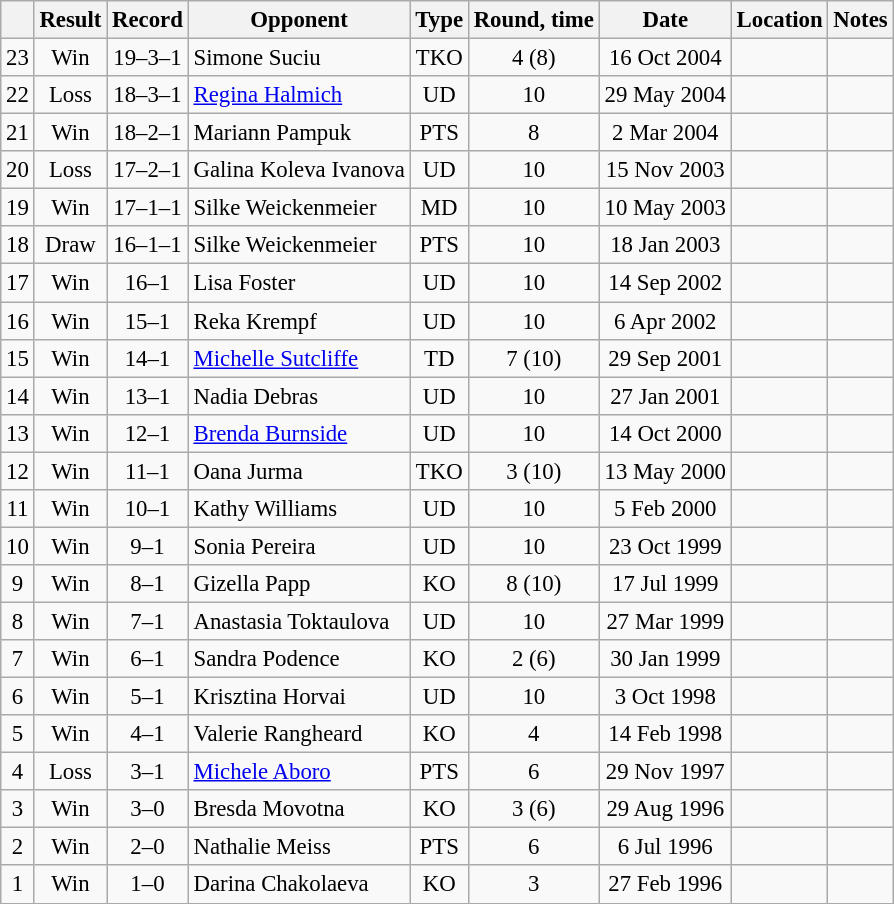<table class="wikitable" style="text-align:center; font-size:95%">
<tr>
<th></th>
<th>Result</th>
<th>Record</th>
<th>Opponent</th>
<th>Type</th>
<th>Round, time</th>
<th>Date</th>
<th>Location</th>
<th>Notes</th>
</tr>
<tr>
<td>23</td>
<td>Win</td>
<td>19–3–1</td>
<td align=left> Simone Suciu</td>
<td>TKO</td>
<td>4 (8)</td>
<td>16 Oct 2004</td>
<td align=left></td>
<td></td>
</tr>
<tr>
<td>22</td>
<td>Loss</td>
<td>18–3–1</td>
<td align=left> <a href='#'>Regina Halmich</a></td>
<td>UD</td>
<td>10</td>
<td>29 May 2004</td>
<td align=left></td>
<td align=left></td>
</tr>
<tr>
<td>21</td>
<td>Win</td>
<td>18–2–1</td>
<td align=left> Mariann Pampuk</td>
<td>PTS</td>
<td>8</td>
<td>2 Mar 2004</td>
<td align=left></td>
<td></td>
</tr>
<tr>
<td>20</td>
<td>Loss</td>
<td>17–2–1</td>
<td align=left> Galina Koleva Ivanova</td>
<td>UD</td>
<td>10</td>
<td>15 Nov 2003</td>
<td align=left></td>
<td align=left></td>
</tr>
<tr>
<td>19</td>
<td>Win</td>
<td>17–1–1</td>
<td align=left> Silke Weickenmeier</td>
<td>MD</td>
<td>10</td>
<td>10 May 2003</td>
<td align=left></td>
<td align=left></td>
</tr>
<tr>
<td>18</td>
<td>Draw</td>
<td>16–1–1</td>
<td align=left> Silke Weickenmeier</td>
<td>PTS</td>
<td>10</td>
<td>18 Jan 2003</td>
<td align=left></td>
<td align=left></td>
</tr>
<tr>
<td>17</td>
<td>Win</td>
<td>16–1</td>
<td align=left> Lisa Foster</td>
<td>UD</td>
<td>10</td>
<td>14 Sep 2002</td>
<td align=left></td>
<td align=left></td>
</tr>
<tr>
<td>16</td>
<td>Win</td>
<td>15–1</td>
<td align=left> Reka Krempf</td>
<td>UD</td>
<td>10</td>
<td>6 Apr 2002</td>
<td align=left></td>
<td align=left></td>
</tr>
<tr>
<td>15</td>
<td>Win</td>
<td>14–1</td>
<td align=left> <a href='#'>Michelle Sutcliffe</a></td>
<td>TD</td>
<td>7 (10)</td>
<td>29 Sep 2001</td>
<td align=left></td>
<td align=left></td>
</tr>
<tr>
<td>14</td>
<td>Win</td>
<td>13–1</td>
<td align=left> Nadia Debras</td>
<td>UD</td>
<td>10</td>
<td>27 Jan 2001</td>
<td align=left></td>
<td align=left></td>
</tr>
<tr>
<td>13</td>
<td>Win</td>
<td>12–1</td>
<td align=left> <a href='#'>Brenda Burnside</a></td>
<td>UD</td>
<td>10</td>
<td>14 Oct 2000</td>
<td align=left></td>
<td align=left></td>
</tr>
<tr>
<td>12</td>
<td>Win</td>
<td>11–1</td>
<td align=left> Oana Jurma</td>
<td>TKO</td>
<td>3 (10)</td>
<td>13 May 2000</td>
<td align=left></td>
<td align=left></td>
</tr>
<tr>
<td>11</td>
<td>Win</td>
<td>10–1</td>
<td align=left> Kathy Williams</td>
<td>UD</td>
<td>10</td>
<td>5 Feb 2000</td>
<td align=left></td>
<td align=left></td>
</tr>
<tr>
<td>10</td>
<td>Win</td>
<td>9–1</td>
<td align=left> Sonia Pereira</td>
<td>UD</td>
<td>10</td>
<td>23 Oct 1999</td>
<td align=left></td>
<td align=left></td>
</tr>
<tr>
<td>9</td>
<td>Win</td>
<td>8–1</td>
<td align=left> Gizella Papp</td>
<td>KO</td>
<td>8 (10)</td>
<td>17 Jul 1999</td>
<td align=left></td>
<td align=left></td>
</tr>
<tr>
<td>8</td>
<td>Win</td>
<td>7–1</td>
<td align=left> Anastasia Toktaulova</td>
<td>UD</td>
<td>10</td>
<td>27 Mar 1999</td>
<td align=left></td>
<td align=left></td>
</tr>
<tr>
<td>7</td>
<td>Win</td>
<td>6–1</td>
<td align=left> Sandra Podence</td>
<td>KO</td>
<td>2 (6)</td>
<td>30 Jan 1999</td>
<td align=left></td>
<td></td>
</tr>
<tr>
<td>6</td>
<td>Win</td>
<td>5–1</td>
<td align=left> Krisztina Horvai</td>
<td>UD</td>
<td>10</td>
<td>3 Oct 1998</td>
<td align=left></td>
<td align=left></td>
</tr>
<tr>
<td>5</td>
<td>Win</td>
<td>4–1</td>
<td align=left> Valerie Rangheard</td>
<td>KO</td>
<td>4</td>
<td>14 Feb 1998</td>
<td align=left></td>
<td></td>
</tr>
<tr>
<td>4</td>
<td>Loss</td>
<td>3–1</td>
<td align=left> <a href='#'>Michele Aboro</a></td>
<td>PTS</td>
<td>6</td>
<td>29 Nov 1997</td>
<td align=left></td>
<td></td>
</tr>
<tr>
<td>3</td>
<td>Win</td>
<td>3–0</td>
<td align=left>Bresda Movotna</td>
<td>KO</td>
<td>3 (6)</td>
<td>29 Aug 1996</td>
<td align=left></td>
<td></td>
</tr>
<tr>
<td>2</td>
<td>Win</td>
<td>2–0</td>
<td align=left> Nathalie Meiss</td>
<td>PTS</td>
<td>6</td>
<td>6 Jul 1996</td>
<td align=left></td>
<td></td>
</tr>
<tr>
<td>1</td>
<td>Win</td>
<td>1–0</td>
<td align=left> Darina Chakolaeva</td>
<td>KO</td>
<td>3</td>
<td>27 Feb 1996</td>
<td align=left></td>
<td></td>
</tr>
<tr>
</tr>
</table>
